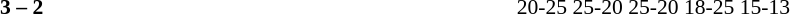<table width=100% cellspacing=1>
<tr>
<th width=20%></th>
<th width=12%></th>
<th width=20%></th>
<th width=33%></th>
<td></td>
</tr>
<tr style=font-size:90%>
<td align=right><strong></strong></td>
<td align=center><strong>3 – 2</strong></td>
<td></td>
<td>20-25 25-20 25-20 18-25 15-13</td>
</tr>
</table>
